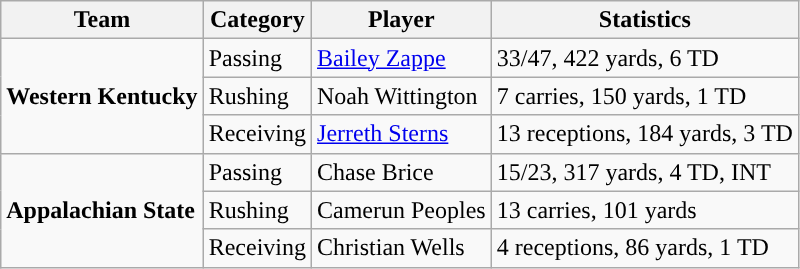<table class="wikitable" style="float: left;">
<tr>
<th>Team</th>
<th>Category</th>
<th>Player</th>
<th>Statistics</th>
</tr>
<tr>
<td rowspan=3><strong>Western Kentucky</strong></td>
<td>Passing</td>
<td><a href='#'>Bailey Zappe</a></td>
<td>33/47, 422 yards, 6 TD</td>
</tr>
<tr>
<td>Rushing</td>
<td>Noah Wittington</td>
<td>7 carries, 150 yards, 1 TD</td>
</tr>
<tr>
<td>Receiving</td>
<td><a href='#'>Jerreth Sterns</a></td>
<td>13 receptions, 184 yards, 3 TD</td>
</tr>
<tr>
<td rowspan=3><strong>Appalachian State</strong></td>
<td>Passing</td>
<td>Chase Brice</td>
<td>15/23, 317 yards, 4 TD, INT</td>
</tr>
<tr>
<td>Rushing</td>
<td>Camerun Peoples</td>
<td>13 carries, 101 yards</td>
</tr>
<tr>
<td>Receiving</td>
<td>Christian Wells</td>
<td>4 receptions, 86 yards, 1 TD</td>
</tr>
</table>
